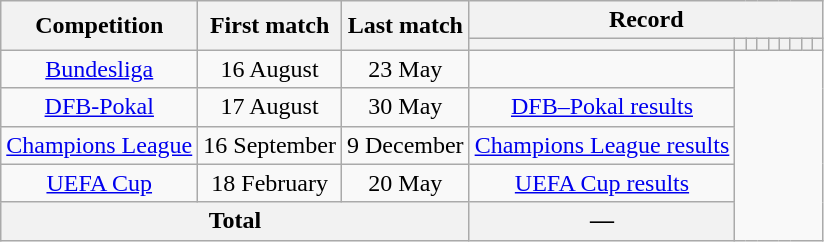<table class="wikitable" style="text-align: center">
<tr>
<th rowspan="2">Competition</th>
<th rowspan="2">First match</th>
<th rowspan="2">Last match</th>
<th colspan="9">Record</th>
</tr>
<tr>
<th></th>
<th></th>
<th></th>
<th></th>
<th></th>
<th></th>
<th></th>
<th></th>
<th></th>
</tr>
<tr>
<td><a href='#'>Bundesliga</a></td>
<td>16 August</td>
<td>23 May<br></td>
<td></td>
</tr>
<tr>
<td><a href='#'>DFB-Pokal</a></td>
<td>17 August</td>
<td>30 May<br></td>
<td><a href='#'>DFB–Pokal results</a></td>
</tr>
<tr>
<td><a href='#'>Champions League</a></td>
<td>16 September</td>
<td>9 December<br></td>
<td><a href='#'>Champions League results</a></td>
</tr>
<tr>
<td><a href='#'>UEFA Cup</a></td>
<td>18 February</td>
<td>20 May<br></td>
<td><a href='#'>UEFA Cup results</a></td>
</tr>
<tr>
<th colspan="3">Total<br></th>
<th>—</th>
</tr>
</table>
